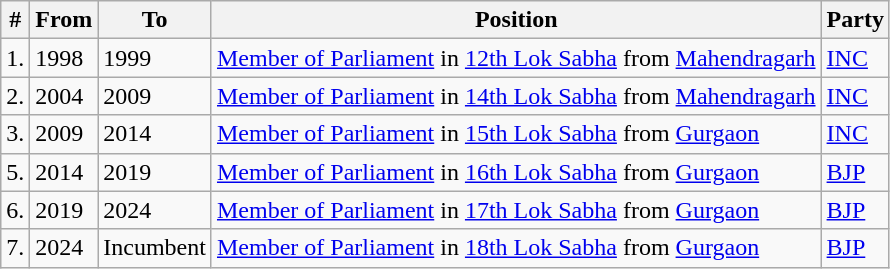<table class="wikitable">
<tr>
<th>#</th>
<th>From</th>
<th>To</th>
<th>Position</th>
<th>Party</th>
</tr>
<tr>
<td>1.</td>
<td>1998</td>
<td>1999</td>
<td><a href='#'>Member of Parliament</a> in <a href='#'>12th Lok Sabha</a> from <a href='#'>Mahendragarh</a></td>
<td><a href='#'>INC</a></td>
</tr>
<tr>
<td>2.</td>
<td>2004</td>
<td>2009</td>
<td><a href='#'>Member of Parliament</a> in <a href='#'>14th Lok Sabha</a> from <a href='#'>Mahendragarh</a></td>
<td><a href='#'>INC</a></td>
</tr>
<tr>
<td>3.</td>
<td>2009</td>
<td>2014</td>
<td><a href='#'>Member of Parliament</a> in <a href='#'>15th Lok Sabha</a> from <a href='#'>Gurgaon</a></td>
<td><a href='#'>INC</a></td>
</tr>
<tr>
<td>5.</td>
<td>2014</td>
<td>2019</td>
<td><a href='#'>Member of Parliament</a> in <a href='#'>16th Lok Sabha</a> from <a href='#'>Gurgaon</a></td>
<td><a href='#'>BJP</a></td>
</tr>
<tr>
<td>6.</td>
<td>2019</td>
<td>2024</td>
<td><a href='#'>Member of Parliament</a> in <a href='#'>17th Lok Sabha</a> from <a href='#'>Gurgaon</a></td>
<td><a href='#'>BJP</a></td>
</tr>
<tr>
<td>7.</td>
<td>2024</td>
<td>Incumbent</td>
<td><a href='#'>Member of Parliament</a> in <a href='#'>18th Lok Sabha</a> from <a href='#'>Gurgaon</a></td>
<td><a href='#'>BJP</a></td>
</tr>
</table>
